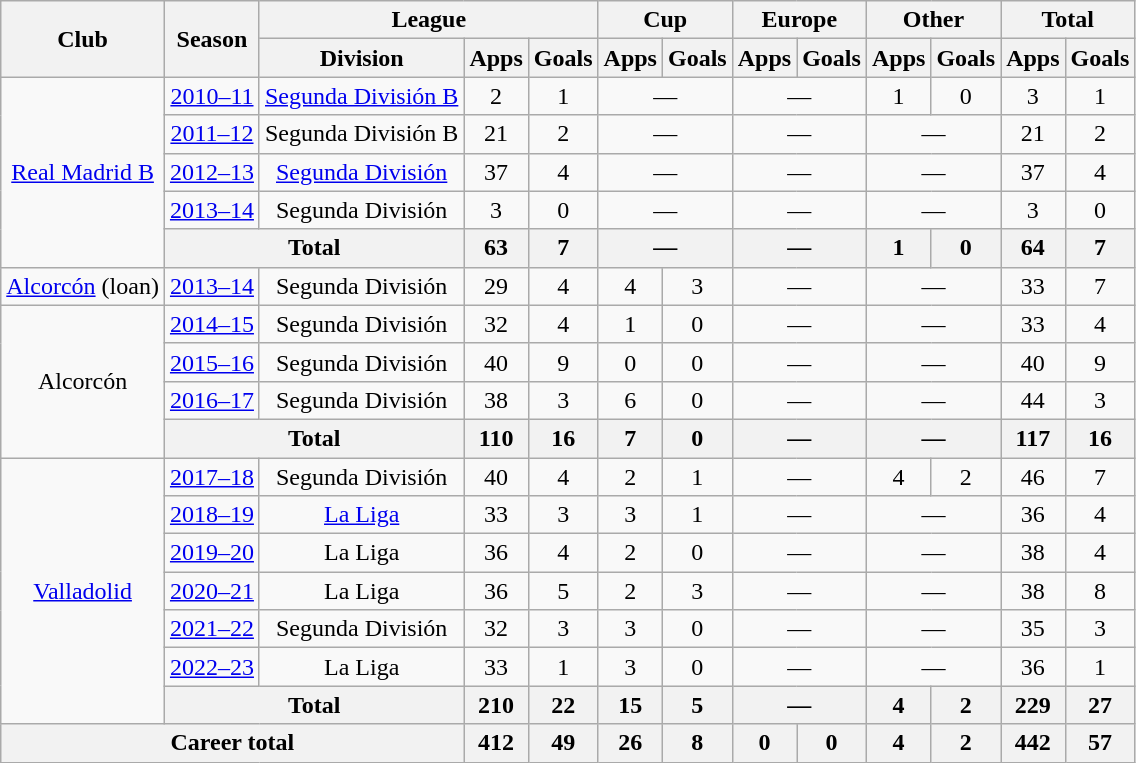<table class="wikitable" style="text-align:center">
<tr>
<th rowspan="2">Club</th>
<th rowspan="2">Season</th>
<th colspan="3">League</th>
<th colspan="2">Cup</th>
<th colspan="2">Europe</th>
<th colspan="2">Other</th>
<th colspan="2">Total</th>
</tr>
<tr>
<th>Division</th>
<th>Apps</th>
<th>Goals</th>
<th>Apps</th>
<th>Goals</th>
<th>Apps</th>
<th>Goals</th>
<th>Apps</th>
<th>Goals</th>
<th>Apps</th>
<th>Goals</th>
</tr>
<tr>
<td rowspan="5"><a href='#'>Real Madrid B</a></td>
<td><a href='#'>2010–11</a></td>
<td><a href='#'>Segunda División B</a></td>
<td>2</td>
<td>1</td>
<td colspan="2">—</td>
<td colspan="2">—</td>
<td>1</td>
<td>0</td>
<td>3</td>
<td>1</td>
</tr>
<tr>
<td><a href='#'>2011–12</a></td>
<td>Segunda División B</td>
<td>21</td>
<td>2</td>
<td colspan="2">—</td>
<td colspan="2">—</td>
<td colspan="2">—</td>
<td>21</td>
<td>2</td>
</tr>
<tr>
<td><a href='#'>2012–13</a></td>
<td><a href='#'>Segunda División</a></td>
<td>37</td>
<td>4</td>
<td colspan="2">—</td>
<td colspan="2">—</td>
<td colspan="2">—</td>
<td>37</td>
<td>4</td>
</tr>
<tr>
<td><a href='#'>2013–14</a></td>
<td>Segunda División</td>
<td>3</td>
<td>0</td>
<td colspan="2">—</td>
<td colspan="2">—</td>
<td colspan="2">—</td>
<td>3</td>
<td>0</td>
</tr>
<tr>
<th colspan="2">Total</th>
<th>63</th>
<th>7</th>
<th colspan="2">—</th>
<th colspan="2">—</th>
<th>1</th>
<th>0</th>
<th>64</th>
<th>7</th>
</tr>
<tr>
<td><a href='#'>Alcorcón</a> (loan)</td>
<td><a href='#'>2013–14</a></td>
<td>Segunda División</td>
<td>29</td>
<td>4</td>
<td>4</td>
<td>3</td>
<td colspan="2">—</td>
<td colspan="2">—</td>
<td>33</td>
<td>7</td>
</tr>
<tr>
<td rowspan="4">Alcorcón</td>
<td><a href='#'>2014–15</a></td>
<td>Segunda División</td>
<td>32</td>
<td>4</td>
<td>1</td>
<td>0</td>
<td colspan="2">—</td>
<td colspan="2">—</td>
<td>33</td>
<td>4</td>
</tr>
<tr>
<td><a href='#'>2015–16</a></td>
<td>Segunda División</td>
<td>40</td>
<td>9</td>
<td>0</td>
<td>0</td>
<td colspan="2">—</td>
<td colspan="2">—</td>
<td>40</td>
<td>9</td>
</tr>
<tr>
<td><a href='#'>2016–17</a></td>
<td>Segunda División</td>
<td>38</td>
<td>3</td>
<td>6</td>
<td>0</td>
<td colspan="2">—</td>
<td colspan="2">—</td>
<td>44</td>
<td>3</td>
</tr>
<tr>
<th colspan="2">Total</th>
<th>110</th>
<th>16</th>
<th>7</th>
<th>0</th>
<th colspan="2">—</th>
<th colspan="2">—</th>
<th>117</th>
<th>16</th>
</tr>
<tr>
<td rowspan="7"><a href='#'>Valladolid</a></td>
<td><a href='#'>2017–18</a></td>
<td>Segunda División</td>
<td>40</td>
<td>4</td>
<td>2</td>
<td>1</td>
<td colspan="2">—</td>
<td>4</td>
<td>2</td>
<td>46</td>
<td>7</td>
</tr>
<tr>
<td><a href='#'>2018–19</a></td>
<td><a href='#'>La Liga</a></td>
<td>33</td>
<td>3</td>
<td>3</td>
<td>1</td>
<td colspan="2">—</td>
<td colspan="2">—</td>
<td>36</td>
<td>4</td>
</tr>
<tr>
<td><a href='#'>2019–20</a></td>
<td>La Liga</td>
<td>36</td>
<td>4</td>
<td>2</td>
<td>0</td>
<td colspan="2">—</td>
<td colspan="2">—</td>
<td>38</td>
<td>4</td>
</tr>
<tr>
<td><a href='#'>2020–21</a></td>
<td>La Liga</td>
<td>36</td>
<td>5</td>
<td>2</td>
<td>3</td>
<td colspan="2">—</td>
<td colspan="2">—</td>
<td>38</td>
<td>8</td>
</tr>
<tr>
<td><a href='#'>2021–22</a></td>
<td>Segunda División</td>
<td>32</td>
<td>3</td>
<td>3</td>
<td>0</td>
<td colspan="2">—</td>
<td colspan="2">—</td>
<td>35</td>
<td>3</td>
</tr>
<tr>
<td><a href='#'>2022–23</a></td>
<td>La Liga</td>
<td>33</td>
<td>1</td>
<td>3</td>
<td>0</td>
<td colspan="2">—</td>
<td colspan="2">—</td>
<td>36</td>
<td>1</td>
</tr>
<tr>
<th colspan="2">Total</th>
<th>210</th>
<th>22</th>
<th>15</th>
<th>5</th>
<th colspan="2">—</th>
<th>4</th>
<th>2</th>
<th>229</th>
<th>27</th>
</tr>
<tr>
<th colspan="3">Career total</th>
<th>412</th>
<th>49</th>
<th>26</th>
<th>8</th>
<th>0</th>
<th>0</th>
<th>4</th>
<th>2</th>
<th>442</th>
<th>57</th>
</tr>
</table>
